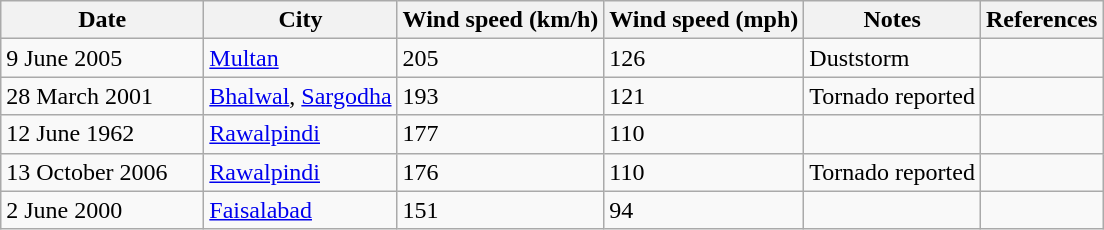<table class="sortable wikitable">
<tr>
<th style="width: 8em;">Date</th>
<th>City</th>
<th>Wind speed (km/h)</th>
<th>Wind speed (mph)</th>
<th class="unsortable">Notes</th>
<th>References</th>
</tr>
<tr>
<td>9 June 2005</td>
<td><a href='#'>Multan</a></td>
<td>205</td>
<td>126</td>
<td>Duststorm</td>
<td></td>
</tr>
<tr>
<td>28 March 2001</td>
<td><a href='#'>Bhalwal</a>, <a href='#'>Sargodha</a></td>
<td>193</td>
<td>121</td>
<td>Tornado reported</td>
<td></td>
</tr>
<tr>
<td>12 June 1962</td>
<td><a href='#'>Rawalpindi</a></td>
<td>177</td>
<td>110</td>
<td></td>
<td></td>
</tr>
<tr>
<td>13 October 2006</td>
<td><a href='#'>Rawalpindi</a></td>
<td>176</td>
<td>110</td>
<td>Tornado reported</td>
<td></td>
</tr>
<tr>
<td>2 June 2000</td>
<td><a href='#'>Faisalabad</a></td>
<td>151</td>
<td>94</td>
<td></td>
<td></td>
</tr>
</table>
